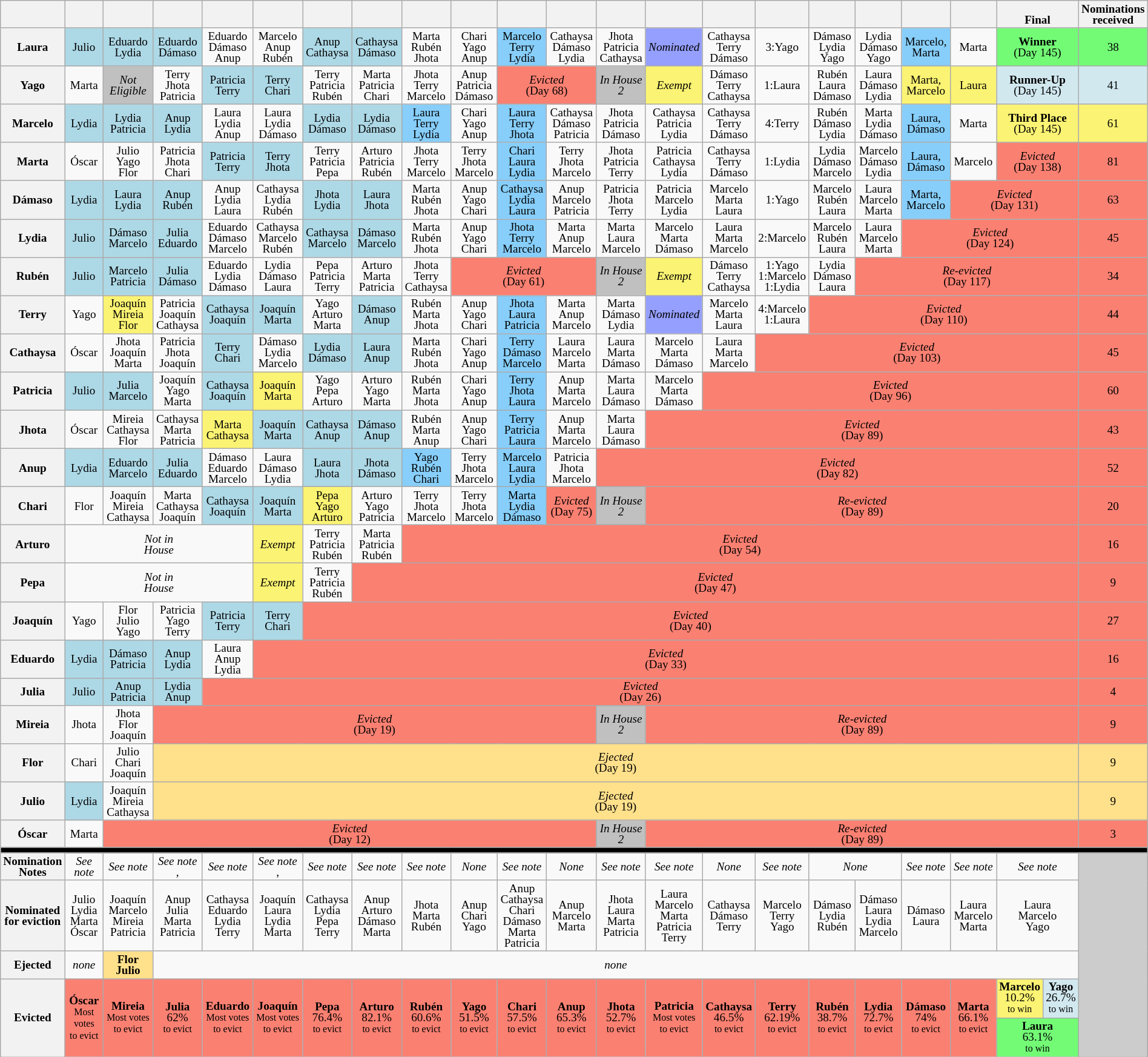<table class="wikitable" style="text-align:center; width:100%; font-size:80%; line-height:12px;">
<tr>
<th style="width: 5%;"></th>
<th style="width: 5%;"></th>
<th style="width: 5%;"></th>
<th style="width: 5%;"></th>
<th style="width: 5%;"></th>
<th style="width: 5%;"></th>
<th style="width: 5%;"></th>
<th style="width: 5%;"></th>
<th style="width: 5%;"></th>
<th style="width: 5%;"></th>
<th style="width: 5%;"></th>
<th style="width: 5%;"></th>
<th style="width: 5%;"></th>
<th style="width: 5%;"></th>
<th style="width: 5%;"></th>
<th style="width: 5%;"></th>
<th style="width: 5%;"></th>
<th style="width: 5%;"></th>
<th style="width: 5%;"></th>
<th style="width: 5%;"></th>
<th colspan="2" style="width: 10%;"><br>Final</th>
<th style="width: 1%;">Nominations<br>received</th>
</tr>
<tr>
<th>Laura</th>
<td style="background:lightblue">Julio</td>
<td style="background:lightblue">Eduardo<br>Lydia</td>
<td style="background:lightblue">Eduardo<br>Dámaso</td>
<td>Eduardo<br>Dámaso<br>Anup</td>
<td>Marcelo<br>Anup<br>Rubén</td>
<td style="background:lightblue">Anup<br>Cathaysa</td>
<td style="background:lightblue">Cathaysa<br>Dámaso</td>
<td>Marta<br>Rubén<br>Jhota</td>
<td>Chari<br>Yago<br>Anup</td>
<td style="background:#87CEFA" rowspan=1>Marcelo<br>Terry<br>Lydia</td>
<td>Cathaysa<br>Dámaso<br>Lydia</td>
<td>Jhota<br>Patricia<br>Cathaysa</td>
<td style="background:#959FFD;"><em>Nominated</em></td>
<td>Cathaysa<br>Terry<br>Dámaso</td>
<td>3:Yago</td>
<td>Dámaso<br>Lydia<br>Yago</td>
<td>Lydia<br>Dámaso<br>Yago</td>
<td style="background:#87CEFA" rowspan=1>Marcelo,<br>Marta</td>
<td>Marta</td>
<td style="background:#73FB76;" colspan="2"><strong>Winner</strong><br>(Day 145)</td>
<td style="background:#73FB76;">38</td>
</tr>
<tr>
<th>Yago</th>
<td>Marta</td>
<td style="background:#C0C0C0""><em>Not<br>Eligible</em></td>
<td>Terry<br>Jhota<br>Patricia</td>
<td style="background:lightblue">Patricia<br>Terry</td>
<td style="background:lightblue">Terry<br>Chari</td>
<td>Terry<br>Patricia<br>Rubén</td>
<td>Marta<br>Patricia<br>Chari</td>
<td>Jhota<br>Terry<br>Marcelo</td>
<td>Anup<br>Patricia<br>Dámaso</td>
<td style="background:#FA8072" colspan=2><em>Evicted</em><br>(Day 68)</td>
<td style="background:#C0C0C0"><em>In House 2</em></td>
<td style="background:#FBF373;"><em>Exempt</em></td>
<td>Dámaso<br>Terry<br>Cathaysa</td>
<td>1:Laura</td>
<td>Rubén<br>Laura<br>Dámaso</td>
<td>Laura<br>Dámaso<br>Lydia</td>
<td style="background:#FBF373;">Marta,<br>Marcelo</td>
<td style="background:#FBF373;">Laura</td>
<td style="background:#D1E8EF;" colspan="2"><strong>Runner-Up</strong><br>(Day 145)</td>
<td style="background:#D1E8EF;">41</td>
</tr>
<tr>
<th>Marcelo</th>
<td style="background:lightblue">Lydia</td>
<td style="background:lightblue">Lydia<br>Patricia</td>
<td style="background:lightblue">Anup<br>Lydia</td>
<td>Laura<br>Lydia<br>Anup</td>
<td>Laura<br>Lydia<br>Dámaso</td>
<td style="background:lightblue">Lydia<br>Dámaso</td>
<td style="background:lightblue">Lydia<br>Dámaso</td>
<td style="background:#87CEFA" rowspan=1>Laura<br>Terry<br>Lydia</td>
<td>Chari<br>Yago<br>Anup</td>
<td style="background:#87CEFA" rowspan=1>Laura<br>Terry<br>Jhota</td>
<td>Cathaysa<br>Dámaso<br>Patricia</td>
<td>Jhota<br>Patricia<br>Dámaso</td>
<td>Cathaysa<br>Patricia<br>Lydia</td>
<td>Cathaysa<br>Terry<br>Dámaso</td>
<td>4:Terry</td>
<td>Rubén<br>Dámaso<br>Lydia</td>
<td>Marta<br>Lydia<br>Dámaso</td>
<td style="background:#87CEFA" rowspan=1>Laura,<br>Dámaso</td>
<td>Marta</td>
<td style="background:#FBF373;" colspan="2"><strong>Third Place</strong><br>(Day 145)</td>
<td style="background:#FBF373;">61</td>
</tr>
<tr>
<th>Marta</th>
<td>Óscar</td>
<td>Julio<br>Yago<br>Flor</td>
<td>Patricia<br>Jhota<br>Chari</td>
<td style="background:lightblue">Patricia<br>Terry</td>
<td style="background:lightblue">Terry<br>Jhota</td>
<td>Terry<br>Patricia<br>Pepa</td>
<td>Arturo<br>Patricia<br>Rubén</td>
<td>Jhota<br>Terry<br>Marcelo</td>
<td>Terry<br>Jhota<br>Marcelo</td>
<td style="background:#87CEFA" rowspan=1>Chari<br>Laura<br>Lydia</td>
<td>Terry<br>Jhota<br>Marcelo</td>
<td>Jhota<br>Patricia<br>Terry</td>
<td>Patricia<br>Cathaysa<br>Lydia</td>
<td>Cathaysa<br>Terry<br>Dámaso</td>
<td>1:Lydia</td>
<td>Lydia<br>Dámaso<br>Marcelo</td>
<td>Marcelo<br>Dámaso<br>Lydia</td>
<td style="background:#87CEFA" rowspan=1>Laura,<br>Dámaso</td>
<td>Marcelo</td>
<td style="background:#FA8072" colspan=2><em>Evicted</em><br>(Day 138)</td>
<td style="background:#FA8072">81</td>
</tr>
<tr>
<th>Dámaso</th>
<td style="background:lightblue">Lydia</td>
<td style="background:lightblue">Laura<br>Lydia</td>
<td style="background:lightblue">Anup<br>Rubén</td>
<td>Anup<br>Lydia<br>Laura</td>
<td>Cathaysa<br>Lydia<br>Rubén</td>
<td style="background:lightblue">Jhota<br>Lydia</td>
<td style="background:lightblue">Laura<br>Jhota</td>
<td>Marta<br>Rubén<br>Jhota</td>
<td>Anup<br>Yago<br>Chari</td>
<td style="background:#87CEFA" rowspan=1>Cathaysa<br>Lydia<br>Laura</td>
<td>Anup<br>Marcelo<br>Patricia</td>
<td>Patricia<br>Jhota<br>Terry</td>
<td>Patricia<br>Marcelo<br>Lydia</td>
<td>Marcelo<br>Marta<br>Laura</td>
<td>1:Yago</td>
<td>Marcelo<br>Rubén<br>Laura</td>
<td>Laura<br>Marcelo<br>Marta</td>
<td style="background:#87CEFA" rowspan=1>Marta,<br>Marcelo</td>
<td style="background:#FA8072" colspan=3><em>Evicted</em><br>(Day 131)</td>
<td style="background:#FA8072">63</td>
</tr>
<tr>
<th>Lydia</th>
<td style="background:lightblue">Julio</td>
<td style="background:lightblue">Dámaso<br>Marcelo</td>
<td style="background:lightblue">Julia<br>Eduardo</td>
<td>Eduardo<br>Dámaso<br>Marcelo</td>
<td>Cathaysa<br>Marcelo<br>Rubén</td>
<td style="background:lightblue">Cathaysa<br>Marcelo</td>
<td style="background:lightblue">Dámaso<br>Marcelo</td>
<td>Marta<br>Rubén<br>Jhota</td>
<td>Anup<br>Yago<br>Chari</td>
<td style="background:#87CEFA" rowspan=1>Jhota<br>Terry<br>Marcelo</td>
<td>Marta<br>Anup<br>Marcelo</td>
<td>Marta<br>Laura<br>Marcelo</td>
<td>Marcelo<br>Marta<br>Dámaso</td>
<td>Laura<br>Marta<br>Marcelo</td>
<td>2:Marcelo</td>
<td>Marcelo<br>Rubén<br>Laura</td>
<td>Laura<br>Marcelo<br>Marta</td>
<td style="background:#FA8072" colspan=4><em>Evicted</em><br>(Day 124)</td>
<td style="background:#FA8072">45</td>
</tr>
<tr>
<th>Rubén</th>
<td style="background:lightblue">Julio</td>
<td style="background:lightblue">Marcelo<br>Patricia</td>
<td style="background:lightblue">Julia<br>Dámaso</td>
<td>Eduardo<br>Lydia<br>Dámaso</td>
<td>Lydia<br>Dámaso<br>Laura</td>
<td>Pepa<br>Patricia<br>Terry</td>
<td>Arturo<br>Marta<br>Patricia</td>
<td>Jhota<br>Terry<br>Cathaysa</td>
<td style="background:#FA8072" colspan=3><em>Evicted</em><br>(Day 61)</td>
<td style="background:#C0C0C0"><em>In House 2</em></td>
<td style="background:#FBF373;"><em>Exempt</em></td>
<td>Dámaso<br>Terry<br>Cathaysa</td>
<td>1:Yago<br>1:Marcelo<br>1:Lydia</td>
<td>Lydia<br>Dámaso<br>Laura</td>
<td style="background:#FA8072" colspan=5><em>Re-evicted</em><br>(Day 117)</td>
<td style="background:#FA8072">34</td>
</tr>
<tr>
<th>Terry</th>
<td>Yago</td>
<td style="background:#FBF373;">Joaquín<br>Mireia<br>Flor</td>
<td>Patricia<br>Joaquín<br>Cathaysa</td>
<td style="background:lightblue">Cathaysa<br>Joaquín</td>
<td style="background:lightblue">Joaquín<br>Marta</td>
<td>Yago<br>Arturo<br>Marta</td>
<td style="background:lightblue">Dámaso<br>Anup</td>
<td>Rubén<br>Marta<br>Jhota</td>
<td>Anup<br>Yago<br>Chari</td>
<td style="background:#87CEFA" rowspan=1>Jhota<br>Laura<br>Patricia</td>
<td>Marta<br>Anup<br>Marcelo</td>
<td>Marta<br>Dámaso<br>Lydia</td>
<td style="background:#959FFD;"><em>Nominated</em></td>
<td>Marcelo<br>Marta<br>Laura</td>
<td>4:Marcelo<br>1:Laura</td>
<td style="background:#FA8072" colspan=6><em>Evicted</em><br>(Day 110)</td>
<td style="background:#FA8072">44</td>
</tr>
<tr>
<th>Cathaysa</th>
<td>Óscar</td>
<td>Jhota<br>Joaquín<br>Marta</td>
<td>Patricia<br>Jhota<br>Joaquín</td>
<td style="background:lightblue">Terry<br>Chari</td>
<td>Dámaso<br>Lydia<br>Marcelo</td>
<td style="background:lightblue">Lydia<br>Dámaso</td>
<td style="background:lightblue">Laura<br>Anup</td>
<td>Marta<br>Rubén<br>Jhota</td>
<td>Chari<br>Yago<br>Anup</td>
<td style="background:#87CEFA" rowspan=1>Terry<br>Dámaso<br>Marcelo</td>
<td>Laura<br>Marcelo<br>Marta</td>
<td>Laura<br>Marta<br>Dámaso</td>
<td>Marcelo<br>Marta<br>Dámaso</td>
<td>Laura<br>Marta<br>Marcelo</td>
<td style="background:#FA8072" colspan=7><em>Evicted</em><br>(Day 103)</td>
<td style="background:#FA8072">45</td>
</tr>
<tr>
<th>Patricia</th>
<td style="background:lightblue">Julio</td>
<td style="background:lightblue">Julia<br>Marcelo</td>
<td>Joaquín<br>Yago<br>Marta</td>
<td style="background:lightblue">Cathaysa<br>Joaquín</td>
<td style="background:#FBF373;">Joaquín<br>Marta</td>
<td>Yago<br>Pepa<br>Arturo</td>
<td>Arturo<br>Yago<br>Marta</td>
<td>Rubén<br>Marta<br>Jhota</td>
<td>Chari<br>Yago<br>Anup</td>
<td style="background:#87CEFA" rowspan=1>Terry<br>Jhota<br>Laura</td>
<td>Anup<br>Marta<br>Marcelo</td>
<td>Marta<br>Laura<br>Dámaso</td>
<td>Marcelo<br>Marta<br>Dámaso</td>
<td style="background:#FA8072" colspan=8><em>Evicted</em><br>(Day 96)</td>
<td style="background:#FA8072">60</td>
</tr>
<tr>
<th>Jhota</th>
<td>Óscar</td>
<td>Mireia<br>Cathaysa<br>Flor</td>
<td>Cathaysa<br>Marta<br>Patricia</td>
<td style="background:#FBF373;">Marta<br>Cathaysa</td>
<td style="background:lightblue">Joaquín<br>Marta</td>
<td style="background:lightblue">Cathaysa<br>Anup</td>
<td style="background:lightblue">Dámaso<br>Anup</td>
<td>Rubén<br>Marta<br>Anup</td>
<td>Anup<br>Yago<br>Chari</td>
<td style="background:#87CEFA" rowspan=1>Terry<br>Patricia<br>Laura</td>
<td>Anup<br>Marta<br>Marcelo</td>
<td>Marta<br>Laura<br>Dámaso</td>
<td style="background:#FA8072" colspan=9><em>Evicted</em><br>(Day 89)</td>
<td style="background:#FA8072">43</td>
</tr>
<tr>
<th>Anup</th>
<td style="background:lightblue">Lydia</td>
<td style="background:lightblue">Eduardo<br>Marcelo</td>
<td style="background:lightblue">Julia<br>Eduardo</td>
<td>Dámaso<br>Eduardo<br>Marcelo</td>
<td>Laura<br>Dámaso<br>Lydia</td>
<td style="background:lightblue">Laura<br>Jhota</td>
<td style="background:lightblue">Jhota<br>Dámaso</td>
<td style="background:#87CEFA" rowspan=1>Yago<br>Rubén<br>Chari</td>
<td>Terry<br>Jhota<br>Marcelo</td>
<td style="background:#87CEFA" rowspan=1>Marcelo<br>Laura<br>Lydia</td>
<td>Patricia<br>Jhota<br>Marcelo</td>
<td style="background:#FA8072" colspan=10><em>Evicted</em><br>(Day 82)</td>
<td style="background:#FA8072">52</td>
</tr>
<tr>
<th>Chari</th>
<td>Flor</td>
<td>Joaquín<br>Mireia<br>Cathaysa</td>
<td>Marta<br>Cathaysa<br>Joaquín</td>
<td style="background:lightblue">Cathaysa<br>Joaquín</td>
<td style="background:lightblue">Joaquín<br>Marta</td>
<td style="background:#FBF373;">Pepa<br>Yago<br>Arturo</td>
<td>Arturo<br>Yago<br>Patricia</td>
<td>Terry<br>Jhota<br>Marcelo</td>
<td>Terry<br>Jhota<br>Marcelo</td>
<td style="background:#87CEFA" rowspan=1>Marta<br>Lydia<br>Dámaso</td>
<td style="background:#FA8072"><em>Evicted</em><br>(Day 75)</td>
<td style="background:#C0C0C0"><em>In House 2</em></td>
<td style="background:#FA8072" colspan=9><em>Re-evicted</em><br>(Day 89)</td>
<td style="background:#FA8072">20</td>
</tr>
<tr>
<th>Arturo</th>
<td style="background:#7CEFA;" colspan=4><em>Not in<br>House</em></td>
<td style="background:#FBF373;"><em>Exempt</em></td>
<td>Terry<br>Patricia<br>Rubén</td>
<td>Marta<br>Patricia<br>Rubén</td>
<td style="background:#FA8072" colspan=14><em>Evicted</em><br>(Day 54)</td>
<td style="background:#FA8072">16</td>
</tr>
<tr>
<th>Pepa</th>
<td style="background:#7CEFA;" colspan=4><em>Not in<br>House</em></td>
<td style="background:#FBF373;"><em>Exempt</em></td>
<td>Terry<br>Patricia<br>Rubén</td>
<td style="background:#FA8072" colspan=15><em>Evicted</em><br>(Day 47)</td>
<td style="background:#FA8072">9</td>
</tr>
<tr>
<th>Joaquín</th>
<td>Yago</td>
<td>Flor<br>Julio<br>Yago</td>
<td>Patricia<br>Yago<br>Terry</td>
<td style="background:lightblue">Patricia<br>Terry</td>
<td style="background:lightblue">Terry<br>Chari</td>
<td style="background:#FA8072" colspan=16><em>Evicted</em><br>(Day 40)</td>
<td style="background:#FA8072">27</td>
</tr>
<tr>
<th>Eduardo</th>
<td style="background:lightblue">Lydia</td>
<td style="background:lightblue">Dámaso<br>Patricia</td>
<td style="background:lightblue">Anup<br>Lydia</td>
<td>Laura<br>Anup<br>Lydia</td>
<td style="background:#FA8072" colspan=17><em>Evicted</em><br>(Day 33)</td>
<td style="background:#FA8072">16</td>
</tr>
<tr>
<th>Julia</th>
<td style="background:lightblue">Julio</td>
<td style="background:lightblue">Anup<br>Patricia</td>
<td style="background:lightblue">Lydia<br>Anup</td>
<td style="background:#FA8072" colspan=18><em>Evicted</em><br>(Day 26)</td>
<td style="background:#FA8072">4</td>
</tr>
<tr>
<th>Mireia</th>
<td>Jhota</td>
<td>Jhota<br>Flor<br>Joaquín</td>
<td style="background:#FA8072" colspan=9><em>Evicted</em><br>(Day 19)</td>
<td style="background:#C0C0C0"><em>In House 2</em></td>
<td style="background:#FA8072" colspan=9><em>Re-evicted</em><br>(Day 89)</td>
<td style="background:#FA8072">9</td>
</tr>
<tr>
<th>Flor</th>
<td>Chari</td>
<td>Julio<br>Chari<br>Joaquín</td>
<td style="background:#FFE08B" colspan=19><em>Ejected</em><br>(Day 19)</td>
<td style="background:#FFE08B">9</td>
</tr>
<tr>
<th>Julio</th>
<td style="background:lightblue">Lydia</td>
<td>Joaquín<br>Mireia<br>Cathaysa</td>
<td style="background:#FFE08B" colspan=19><em>Ejected</em><br>(Day 19)</td>
<td style="background:#FFE08B">9</td>
</tr>
<tr>
<th>Óscar</th>
<td>Marta</td>
<td style="background:#FA8072" colspan=10><em>Evicted</em><br>(Day 12)</td>
<td style="background:#C0C0C0"><em>In House 2</em></td>
<td style="background:#FA8072" colspan=9><em>Re-evicted</em><br>(Day 89)</td>
<td style="background:#FA8072">3</td>
</tr>
<tr>
<td colspan="23" style="background-color: black;"></td>
</tr>
<tr>
<th>Nomination Notes</th>
<td><em>See note<br></em></td>
<td><em>See note<br></em></td>
<td><em>See note<br></em><em>,</em><em> </em></td>
<td><em>See note<br></em></td>
<td><em>See note<br></em>, <em></em></td>
<td><em>See note<br></em></td>
<td><em>See note<br></em></td>
<td><em>See note<br></em></td>
<td><em>None</em></td>
<td><em>See note<br></em></td>
<td><em>None</em></td>
<td><em>See note<br></em></td>
<td><em>See note<br></em></td>
<td><em>None</em></td>
<td><em>See note<br></em></td>
<td colspan=2><em>None</em></td>
<td><em>See note<br></em></td>
<td><em>See note<br></em></td>
<td colspan="2"><em>See note<br></em></td>
<td rowspan="11" style="background:#CCCCCC"></td>
</tr>
<tr>
<th>Nominated<br>for eviction</th>
<td>Julio<br>Lydia<br>Marta<br>Óscar</td>
<td>Joaquín<br>Marcelo<br>Mireia<br>Patricia</td>
<td>Anup<br>Julia<br>Marta<br>Patricia</td>
<td>Cathaysa<br>Eduardo<br>Lydia<br>Terry</td>
<td>Joaquín<br>Laura<br>Lydia<br>Marta</td>
<td>Cathaysa<br>Lydia<br>Pepa<br>Terry</td>
<td>Anup<br>Arturo<br>Dámaso<br>Marta</td>
<td>Jhota<br>Marta<br>Rubén</td>
<td>Anup<br>Chari<br>Yago</td>
<td>Anup<br>Cathaysa<br>Chari<br>Dámaso<br>Marta<br>Patricia</td>
<td>Anup<br>Marcelo<br>Marta</td>
<td>Jhota<br>Laura<br>Marta<br>Patricia</td>
<td>Laura<br>Marcelo<br>Marta<br>Patricia<br>Terry</td>
<td>Cathaysa<br>Dámaso<br>Terry</td>
<td>Marcelo<br>Terry<br>Yago</td>
<td>Dámaso<br>Lydia<br>Rubén</td>
<td>Dámaso<br>Laura<br>Lydia<br>Marcelo</td>
<td>Dámaso<br>Laura</td>
<td>Laura<br>Marcelo<br>Marta</td>
<td colspan="2">Laura<br>Marcelo<br>Yago</td>
</tr>
<tr>
<th>Ejected</th>
<td><em>none</em></td>
<td style="background:#FFE08B"><strong>Flor</strong><br><strong>Julio</strong></td>
<td colspan=19><em>none</em></td>
</tr>
<tr>
<th rowspan=2>Evicted</th>
<td style="background:#fa8072;" rowspan="2"><strong>Óscar</strong><br><small>Most votes<br>to evict</small></td>
<td style="background:#fa8072;" rowspan=2><strong>Mireia</strong><br><small>Most votes<br>to evict</small></td>
<td style="background:#fa8072;" rowspan=2><strong>Julia</strong><br>62%<br><small>to evict</small></td>
<td style="background:#fa8072;" rowspan=2><strong>Eduardo</strong><br><small>Most votes<br>to evict</small></td>
<td style="background:#fa8072;" rowspan=2><strong>Joaquín</strong><br><small>Most votes<br>to evict</small></td>
<td style="background:#fa8072;" rowspan=2><strong>Pepa</strong><br>76.4%<br><small>to evict</small></td>
<td style="background:#fa8072;" rowspan=2><strong>Arturo</strong><br>82.1%<br><small>to evict</small></td>
<td style="background:#fa8072;" rowspan=2><strong>Rubén</strong><br>60.6%<br><small>to evict</small></td>
<td style="background:#fa8072;" rowspan=2><strong>Yago</strong><br>51.5%<br><small>to evict</small></td>
<td style="background:#fa8072;" rowspan=2><strong>Chari</strong><br>57.5%<br><small>to evict</small></td>
<td style="background:#fa8072;" rowspan=2><strong>Anup</strong><br>65.3%<br><small>to evict</small></td>
<td style="background:#fa8072;" rowspan=2><strong>Jhota</strong><br>52.7%<br><small>to evict</small></td>
<td style="background:#fa8072;" rowspan=2><strong>Patricia</strong><br><small>Most votes<br>to evict</small></td>
<td style="background:#fa8072;" rowspan=2><strong>Cathaysa</strong><br>46.5%<br><small>to evict</small></td>
<td style="background:#fa8072;" rowspan=2><strong>Terry</strong><br>62.19%<br><small>to evict</small></td>
<td style="background:#fa8072;" rowspan=2><strong>Rubén</strong><br>38.7%<br><small>to evict</small></td>
<td style="background:#fa8072;" rowspan=2><strong>Lydia</strong><br>72.7%<br><small>to evict</small></td>
<td style="background:#fa8072;" rowspan=2><strong>Dámaso</strong><br>74%<br><small>to evict</small></td>
<td style="background:#fa8072;" rowspan=2><strong>Marta</strong><br>66.1%<br><small>to evict</small></td>
<td style="background:#FBF373"><strong>Marcelo</strong><br>10.2%<br><small>to win<br></small></td>
<td style="background:#D1E8EF"><strong>Yago</strong><br>26.7%<br><small>to win</small></td>
</tr>
<tr>
<td colspan="2" style="background:#73FB76"><strong>Laura</strong><br>63.1%<br><small>to win</small></td>
</tr>
</table>
